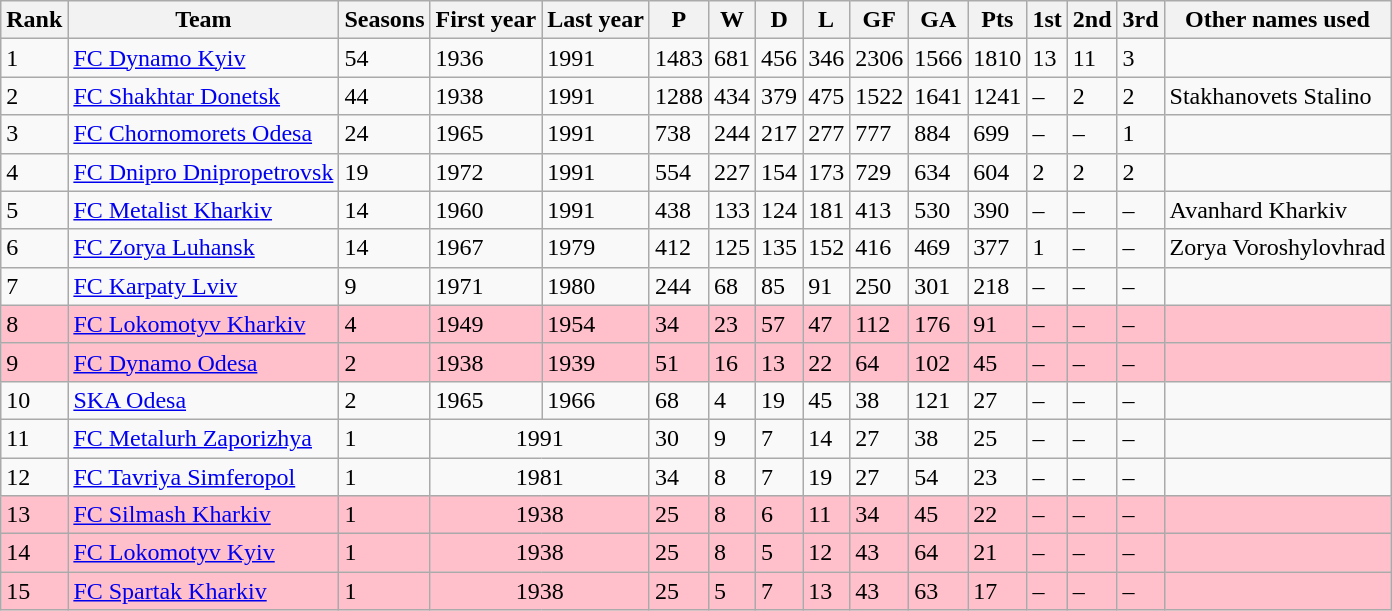<table border=1 bordercolor="#CCCCCC" class=wikitable style="font-size:100%;">
<tr align=LEFT valign=CENTER>
<th>Rank</th>
<th>Team</th>
<th>Seasons</th>
<th>First year</th>
<th>Last year</th>
<th>P</th>
<th>W</th>
<th>D</th>
<th>L</th>
<th>GF</th>
<th>GA</th>
<th>Pts</th>
<th>1st</th>
<th>2nd</th>
<th>3rd</th>
<th>Other names used</th>
</tr>
<tr>
<td>1</td>
<td><a href='#'>FC Dynamo Kyiv</a></td>
<td>54</td>
<td>1936</td>
<td>1991</td>
<td>1483</td>
<td>681</td>
<td>456</td>
<td>346</td>
<td>2306</td>
<td>1566</td>
<td>1810</td>
<td>13</td>
<td>11</td>
<td>3</td>
<td></td>
</tr>
<tr>
<td>2</td>
<td><a href='#'>FC Shakhtar Donetsk</a></td>
<td>44</td>
<td>1938</td>
<td>1991</td>
<td>1288</td>
<td>434</td>
<td>379</td>
<td>475</td>
<td>1522</td>
<td>1641</td>
<td>1241</td>
<td>–</td>
<td>2</td>
<td>2</td>
<td>Stakhanovets Stalino</td>
</tr>
<tr>
<td>3</td>
<td><a href='#'>FC Chornomorets Odesa</a></td>
<td>24</td>
<td>1965</td>
<td>1991</td>
<td>738</td>
<td>244</td>
<td>217</td>
<td>277</td>
<td>777</td>
<td>884</td>
<td>699</td>
<td>–</td>
<td>–</td>
<td>1</td>
<td></td>
</tr>
<tr>
<td>4</td>
<td><a href='#'>FC Dnipro Dnipropetrovsk</a></td>
<td>19</td>
<td>1972</td>
<td>1991</td>
<td>554</td>
<td>227</td>
<td>154</td>
<td>173</td>
<td>729</td>
<td>634</td>
<td>604</td>
<td>2</td>
<td>2</td>
<td>2</td>
<td></td>
</tr>
<tr>
<td>5</td>
<td><a href='#'>FC Metalist Kharkiv</a></td>
<td>14</td>
<td>1960</td>
<td>1991</td>
<td>438</td>
<td>133</td>
<td>124</td>
<td>181</td>
<td>413</td>
<td>530</td>
<td>390</td>
<td>–</td>
<td>–</td>
<td>–</td>
<td>Avanhard Kharkiv</td>
</tr>
<tr>
<td>6</td>
<td><a href='#'>FC Zorya Luhansk</a></td>
<td>14</td>
<td>1967</td>
<td>1979</td>
<td>412</td>
<td>125</td>
<td>135</td>
<td>152</td>
<td>416</td>
<td>469</td>
<td>377</td>
<td>1</td>
<td>–</td>
<td>–</td>
<td>Zorya Voroshylovhrad</td>
</tr>
<tr>
<td>7</td>
<td><a href='#'>FC Karpaty Lviv</a></td>
<td>9</td>
<td>1971</td>
<td>1980</td>
<td>244</td>
<td>68</td>
<td>85</td>
<td>91</td>
<td>250</td>
<td>301</td>
<td>218</td>
<td>–</td>
<td>–</td>
<td>–</td>
<td></td>
</tr>
<tr bgcolor=pink>
<td>8</td>
<td><a href='#'>FC Lokomotyv Kharkiv</a></td>
<td>4</td>
<td>1949</td>
<td>1954</td>
<td>34</td>
<td>23</td>
<td>57</td>
<td>47</td>
<td>112</td>
<td>176</td>
<td>91</td>
<td>–</td>
<td>–</td>
<td>–</td>
<td></td>
</tr>
<tr bgcolor=pink>
<td>9</td>
<td><a href='#'>FC Dynamo Odesa</a></td>
<td>2</td>
<td>1938</td>
<td>1939</td>
<td>51</td>
<td>16</td>
<td>13</td>
<td>22</td>
<td>64</td>
<td>102</td>
<td>45</td>
<td>–</td>
<td>–</td>
<td>–</td>
<td></td>
</tr>
<tr>
<td>10</td>
<td><a href='#'>SKA Odesa</a></td>
<td>2</td>
<td>1965</td>
<td>1966</td>
<td>68</td>
<td>4</td>
<td>19</td>
<td>45</td>
<td>38</td>
<td>121</td>
<td>27</td>
<td>–</td>
<td>–</td>
<td>–</td>
<td></td>
</tr>
<tr>
<td>11</td>
<td><a href='#'>FC Metalurh Zaporizhya</a></td>
<td>1</td>
<td colspan=2 align=center>1991</td>
<td>30</td>
<td>9</td>
<td>7</td>
<td>14</td>
<td>27</td>
<td>38</td>
<td>25</td>
<td>–</td>
<td>–</td>
<td>–</td>
<td></td>
</tr>
<tr>
<td>12</td>
<td><a href='#'>FC Tavriya Simferopol</a></td>
<td>1</td>
<td colspan=2 align=center>1981</td>
<td>34</td>
<td>8</td>
<td>7</td>
<td>19</td>
<td>27</td>
<td>54</td>
<td>23</td>
<td>–</td>
<td>–</td>
<td>–</td>
<td></td>
</tr>
<tr bgcolor=pink>
<td>13</td>
<td><a href='#'>FC Silmash Kharkiv</a></td>
<td>1</td>
<td colspan=2 align=center>1938</td>
<td>25</td>
<td>8</td>
<td>6</td>
<td>11</td>
<td>34</td>
<td>45</td>
<td>22</td>
<td>–</td>
<td>–</td>
<td>–</td>
<td></td>
</tr>
<tr bgcolor=pink>
<td>14</td>
<td><a href='#'>FC Lokomotyv Kyiv</a></td>
<td>1</td>
<td colspan=2 align=center>1938</td>
<td>25</td>
<td>8</td>
<td>5</td>
<td>12</td>
<td>43</td>
<td>64</td>
<td>21</td>
<td>–</td>
<td>–</td>
<td>–</td>
<td></td>
</tr>
<tr bgcolor=pink>
<td>15</td>
<td><a href='#'>FC Spartak Kharkiv</a></td>
<td>1</td>
<td colspan=2 align=center>1938</td>
<td>25</td>
<td>5</td>
<td>7</td>
<td>13</td>
<td>43</td>
<td>63</td>
<td>17</td>
<td>–</td>
<td>–</td>
<td>–</td>
<td></td>
</tr>
</table>
